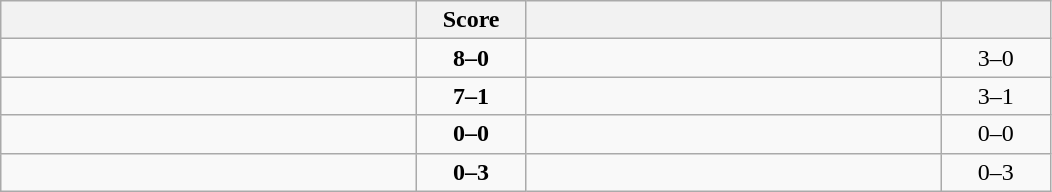<table class="wikitable" style="text-align: center; ">
<tr>
<th align="right" width="270"></th>
<th width="65">Score</th>
<th align="left" width="270"></th>
<th width="65"></th>
</tr>
<tr>
<td align="left"><strong></strong></td>
<td><strong>8–0</strong></td>
<td align="left"></td>
<td>3–0 <strong></strong></td>
</tr>
<tr>
<td align="left"><strong></strong></td>
<td><strong>7–1</strong></td>
<td align="left"></td>
<td>3–1 <strong></strong></td>
</tr>
<tr>
<td align="left"></td>
<td><strong>0–0</strong></td>
<td align="left"></td>
<td>0–0 <strong></strong></td>
</tr>
<tr>
<td align="left"></td>
<td><strong>0–3</strong></td>
<td align="left"><strong></strong></td>
<td>0–3 <strong></strong></td>
</tr>
</table>
